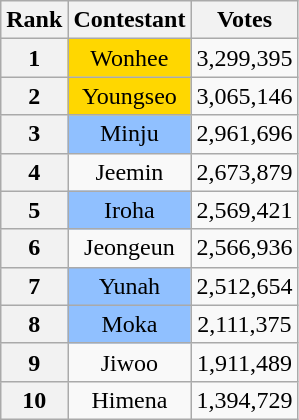<table class="wikitable sortable" style="text-align: center">
<tr>
<th>Rank</th>
<th>Contestant</th>
<th>Votes</th>
</tr>
<tr>
<th>1</th>
<td style="background:#FFD700">Wonhee</td>
<td>3,299,395</td>
</tr>
<tr>
<th>2</th>
<td style="background:#FFD700">Youngseo</td>
<td>3,065,146</td>
</tr>
<tr>
<th>3</th>
<td style="background:#90C0FF">Minju</td>
<td>2,961,696</td>
</tr>
<tr>
<th>4</th>
<td>Jeemin</td>
<td>2,673,879</td>
</tr>
<tr>
<th>5</th>
<td style="background:#90C0FF">Iroha</td>
<td>2,569,421</td>
</tr>
<tr>
<th>6</th>
<td>Jeongeun</td>
<td>2,566,936</td>
</tr>
<tr>
<th>7</th>
<td style="background:#90C0FF">Yunah</td>
<td>2,512,654</td>
</tr>
<tr>
<th>8</th>
<td style="background:#90C0FF">Moka</td>
<td>2,111,375</td>
</tr>
<tr>
<th>9</th>
<td>Jiwoo</td>
<td>1,911,489</td>
</tr>
<tr>
<th>10</th>
<td>Himena</td>
<td>1,394,729</td>
</tr>
</table>
